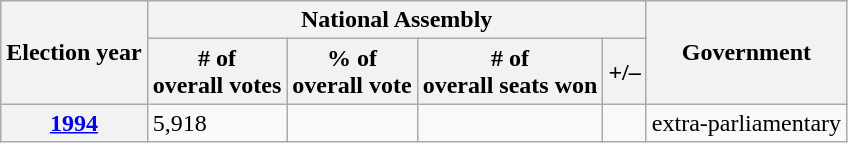<table class=wikitable>
<tr>
<th rowspan=2>Election year</th>
<th colspan=4>National Assembly</th>
<th rowspan=2>Government</th>
</tr>
<tr>
<th># of<br>overall votes</th>
<th>% of<br>overall vote</th>
<th># of<br>overall seats won</th>
<th>+/–</th>
</tr>
<tr>
<th><a href='#'>1994</a></th>
<td>5,918</td>
<td></td>
<td></td>
<td></td>
<td>extra-parliamentary</td>
</tr>
</table>
